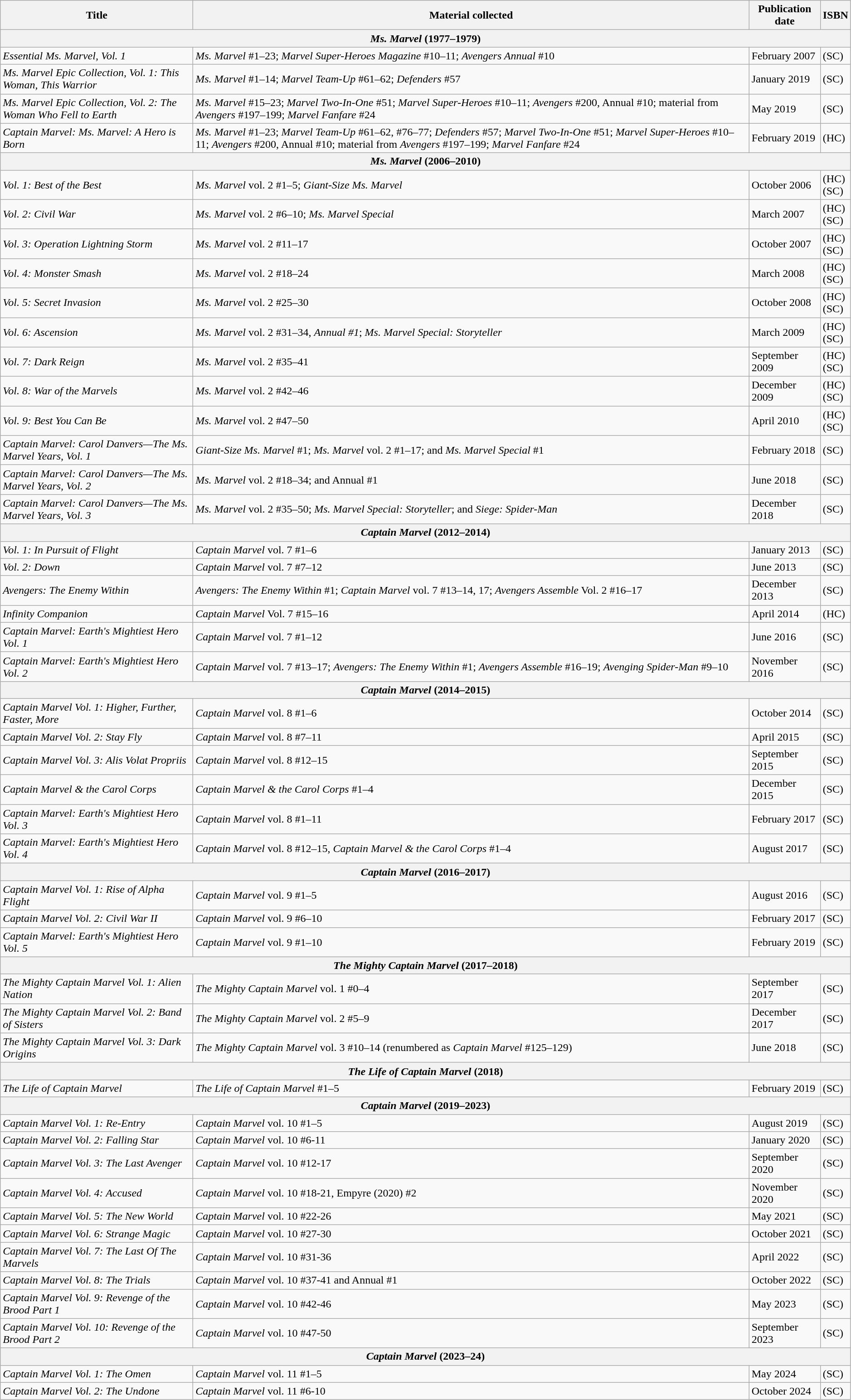<table class="wikitable collapsible collapsed" style="width:99%">
<tr>
<th>Title</th>
<th>Material collected</th>
<th>Publication date</th>
<th>ISBN</th>
</tr>
<tr>
<th colspan="4"><em>Ms. Marvel</em> (1977–1979)</th>
</tr>
<tr>
<td><em>Essential Ms. Marvel, Vol. 1</em></td>
<td><em>Ms. Marvel</em> #1–23; <em>Marvel Super-Heroes Magazine</em> #10–11; <em>Avengers Annual</em> #10</td>
<td>February 2007</td>
<td> (SC)</td>
</tr>
<tr>
<td><em>Ms. Marvel Epic Collection, Vol. 1: This Woman, This Warrior</em></td>
<td><em>Ms. Marvel</em> #1–14; <em>Marvel Team-Up</em> #61–62; <em>Defenders</em> #57</td>
<td>January 2019</td>
<td> (SC)</td>
</tr>
<tr>
<td><em>Ms. Marvel Epic Collection, Vol. 2: The Woman Who Fell to Earth</em></td>
<td><em>Ms. Marvel</em> #15–23; <em>Marvel Two-In-One</em> #51; <em>Marvel Super-Heroes</em> #10–11; <em>Avengers</em> #200, Annual #10; material from <em>Avengers</em> #197–199; <em>Marvel Fanfare</em> #24</td>
<td>May 2019</td>
<td> (SC)</td>
</tr>
<tr>
<td><em>Captain Marvel: Ms. Marvel: A Hero is Born</em></td>
<td><em>Ms. Marvel</em> #1–23; <em>Marvel Team-Up</em> #61–62, #76–77; <em>Defenders</em> #57; <em>Marvel Two-In-One</em> #51; <em>Marvel Super-Heroes</em> #10–11; <em>Avengers</em> #200, Annual #10; material from <em>Avengers</em> #197–199; <em>Marvel Fanfare</em> #24</td>
<td>February 2019</td>
<td> (HC)</td>
</tr>
<tr>
<th colspan="4"><em>Ms. Marvel</em> (2006–2010)</th>
</tr>
<tr>
<td><em>Vol. 1: Best of the Best</em></td>
<td><em>Ms. Marvel</em> vol. 2 #1–5; <em>Giant-Size Ms. Marvel</em></td>
<td>October 2006</td>
<td> (HC)<br> (SC)</td>
</tr>
<tr>
<td><em>Vol. 2: Civil War</em></td>
<td><em>Ms. Marvel</em> vol. 2 #6–10; <em>Ms. Marvel Special</em></td>
<td>March 2007</td>
<td> (HC)<br> (SC)</td>
</tr>
<tr>
<td><em>Vol. 3: Operation Lightning Storm</em></td>
<td><em>Ms. Marvel</em> vol. 2 #11–17</td>
<td>October 2007</td>
<td> (HC)<br> (SC)</td>
</tr>
<tr>
<td><em>Vol. 4: Monster Smash</em></td>
<td><em>Ms. Marvel</em> vol. 2 #18–24</td>
<td>March 2008</td>
<td> (HC)<br> (SC)</td>
</tr>
<tr>
<td><em>Vol. 5: Secret Invasion</em></td>
<td><em>Ms. Marvel</em> vol. 2 #25–30</td>
<td>October 2008</td>
<td> (HC)<br> (SC)</td>
</tr>
<tr>
<td><em>Vol. 6: Ascension</em></td>
<td><em>Ms. Marvel</em> vol. 2 #31–34, <em>Annual #1</em>; <em>Ms. Marvel Special: Storyteller</em></td>
<td>March 2009</td>
<td> (HC)<br> (SC)</td>
</tr>
<tr>
<td><em>Vol. 7: Dark Reign</em></td>
<td><em>Ms. Marvel</em> vol. 2 #35–41</td>
<td>September 2009</td>
<td> (HC)<br> (SC)</td>
</tr>
<tr>
<td><em>Vol. 8: War of the Marvels</em></td>
<td><em>Ms. Marvel</em> vol. 2 #42–46</td>
<td>December 2009</td>
<td> (HC)<br> (SC)</td>
</tr>
<tr>
<td><em>Vol. 9: Best You Can Be</em></td>
<td><em>Ms. Marvel</em> vol. 2 #47–50</td>
<td>April 2010</td>
<td> (HC)<br> (SC)</td>
</tr>
<tr>
<td><em>Captain Marvel: Carol Danvers—The Ms. Marvel Years, Vol. 1</em></td>
<td><em>Giant-Size Ms. Marvel</em> #1; <em>Ms. Marvel</em> vol. 2 #1–17; and <em>Ms. Marvel Special</em> #1</td>
<td>February 2018</td>
<td> (SC)</td>
</tr>
<tr>
<td><em>Captain Marvel: Carol Danvers—The Ms. Marvel Years, Vol. 2</em></td>
<td><em>Ms. Marvel</em> vol. 2 #18–34; and Annual #1</td>
<td>June 2018</td>
<td> (SC)</td>
</tr>
<tr>
<td><em>Captain Marvel: Carol Danvers—The Ms. Marvel Years, Vol. 3</em></td>
<td><em>Ms. Marvel</em> vol. 2 #35–50; <em>Ms. Marvel Special: Storyteller</em>; and <em>Siege: Spider-Man</em></td>
<td>December 2018</td>
<td> (SC)</td>
</tr>
<tr>
<th colspan="4"><em>Captain Marvel</em> (2012–2014)</th>
</tr>
<tr>
<td><em>Vol. 1: In Pursuit of Flight</em></td>
<td><em>Captain Marvel</em> vol. 7 #1–6</td>
<td>January 2013</td>
<td> (SC)</td>
</tr>
<tr>
<td><em>Vol. 2: Down</em></td>
<td><em>Captain Marvel</em> vol. 7 #7–12</td>
<td>June 2013</td>
<td> (SC)</td>
</tr>
<tr>
<td><em>Avengers: The Enemy Within</em></td>
<td><em>Avengers: The Enemy Within</em> #1; <em>Captain Marvel</em> vol. 7 #13–14, 17; <em>Avengers Assemble</em> Vol. 2 #16–17</td>
<td>December 2013</td>
<td> (SC)</td>
</tr>
<tr>
<td><em>Infinity Companion</em></td>
<td><em>Captain Marvel</em> Vol. 7 #15–16</td>
<td>April 2014</td>
<td> (HC)</td>
</tr>
<tr>
<td><em>Captain Marvel: Earth's Mightiest Hero Vol. 1</em></td>
<td><em>Captain Marvel</em> vol. 7 #1–12</td>
<td>June 2016</td>
<td> (SC)</td>
</tr>
<tr>
<td><em>Captain Marvel: Earth's Mightiest Hero Vol. 2</em></td>
<td><em>Captain Marvel</em> vol. 7 #13–17; <em>Avengers: The Enemy Within</em> #1; <em>Avengers Assemble</em> #16–19; <em>Avenging Spider-Man</em> #9–10</td>
<td>November 2016</td>
<td> (SC)</td>
</tr>
<tr>
<th colspan="4"><em>Captain Marvel</em> (2014–2015)</th>
</tr>
<tr>
<td><em>Captain Marvel Vol. 1: Higher, Further, Faster, More</em></td>
<td><em>Captain Marvel</em> vol. 8 #1–6</td>
<td>October 2014</td>
<td> (SC)</td>
</tr>
<tr>
<td><em>Captain Marvel Vol. 2: Stay Fly</em></td>
<td><em>Captain Marvel</em> vol. 8 #7–11</td>
<td>April 2015</td>
<td> (SC)</td>
</tr>
<tr>
<td><em>Captain Marvel Vol. 3: Alis Volat Propriis</em></td>
<td><em>Captain Marvel</em> vol. 8 #12–15</td>
<td>September 2015</td>
<td> (SC)</td>
</tr>
<tr>
<td><em>Captain Marvel & the Carol Corps</em></td>
<td><em>Captain Marvel & the Carol Corps</em> #1–4</td>
<td>December 2015</td>
<td> (SC)</td>
</tr>
<tr>
<td><em>Captain Marvel: Earth's Mightiest Hero Vol. 3</em></td>
<td><em>Captain Marvel</em> vol. 8 #1–11</td>
<td>February 2017</td>
<td> (SC)</td>
</tr>
<tr>
<td><em>Captain Marvel: Earth's Mightiest Hero Vol. 4</em></td>
<td><em>Captain Marvel</em> vol. 8 #12–15, <em>Captain Marvel & the Carol Corps</em> #1–4</td>
<td>August 2017</td>
<td> (SC)</td>
</tr>
<tr>
<th colspan="4"><em>Captain Marvel</em> (2016–2017)</th>
</tr>
<tr>
<td><em>Captain Marvel Vol. 1: Rise of Alpha Flight</em></td>
<td><em>Captain Marvel</em> vol. 9 #1–5</td>
<td>August 2016</td>
<td> (SC)</td>
</tr>
<tr>
<td><em>Captain Marvel Vol. 2: Civil War II</em></td>
<td><em>Captain Marvel</em> vol. 9 #6–10</td>
<td>February 2017</td>
<td> (SC)</td>
</tr>
<tr>
<td><em>Captain Marvel: Earth's Mightiest Hero Vol. 5</em></td>
<td><em>Captain Marvel</em> vol. 9 #1–10</td>
<td>February 2019</td>
<td> (SC)</td>
</tr>
<tr>
<th colspan="4"><em>The Mighty Captain Marvel</em> (2017–2018)</th>
</tr>
<tr>
<td><em>The Mighty Captain Marvel Vol. 1: Alien Nation</em></td>
<td><em>The Mighty Captain Marvel</em> vol. 1 #0–4</td>
<td>September 2017</td>
<td> (SC)</td>
</tr>
<tr>
<td><em>The Mighty Captain Marvel Vol. 2: Band of Sisters</em></td>
<td><em>The Mighty Captain Marvel</em> vol. 2 #5–9</td>
<td>December 2017</td>
<td> (SC)</td>
</tr>
<tr>
<td><em>The Mighty Captain Marvel Vol. 3: Dark Origins</em></td>
<td><em>The Mighty Captain Marvel</em> vol. 3 #10–14 (renumbered as <em>Captain Marvel</em> #125–129)</td>
<td>June 2018</td>
<td> (SC)</td>
</tr>
<tr>
<th colspan="4"><em>The Life of Captain Marvel</em> (2018)</th>
</tr>
<tr>
<td><em>The Life of Captain Marvel</em></td>
<td><em>The Life of Captain Marvel</em> #1–5</td>
<td>February 2019</td>
<td> (SC)</td>
</tr>
<tr>
<th colspan="4"><em>Captain Marvel</em> (2019–2023)</th>
</tr>
<tr>
<td><em>Captain Marvel Vol. 1: Re-Entry</em></td>
<td><em>Captain Marvel</em> vol. 10 #1–5</td>
<td>August 2019</td>
<td> (SC)</td>
</tr>
<tr>
<td><em>Captain Marvel Vol. 2: Falling Star</em></td>
<td><em>Captain Marvel</em> vol. 10 #6-11</td>
<td>January 2020</td>
<td> (SC)</td>
</tr>
<tr>
<td><em>Captain Marvel Vol. 3: The Last Avenger</em></td>
<td><em>Captain Marvel</em> vol. 10 #12-17</td>
<td>September 2020</td>
<td> (SC)</td>
</tr>
<tr>
<td><em>Captain Marvel Vol. 4: Accused</em></td>
<td><em>Captain Marvel</em> vol. 10 #18-21, Empyre (2020) #2</td>
<td>November 2020</td>
<td> (SC)</td>
</tr>
<tr>
<td><em>Captain Marvel Vol. 5: The New World</em></td>
<td><em>Captain Marvel</em> vol. 10 #22-26</td>
<td>May 2021</td>
<td> (SC)</td>
</tr>
<tr>
<td><em>Captain Marvel Vol. 6: Strange Magic</em></td>
<td><em>Captain Marvel</em> vol. 10 #27-30</td>
<td>October 2021</td>
<td> (SC)</td>
</tr>
<tr>
<td><em>Captain Marvel Vol. 7: The Last Of The Marvels</em></td>
<td><em>Captain Marvel</em> vol. 10 #31-36</td>
<td>April 2022</td>
<td> (SC)</td>
</tr>
<tr>
<td><em>Captain Marvel Vol. 8: The Trials</em></td>
<td><em>Captain Marvel</em> vol. 10 #37-41 and Annual #1</td>
<td>October 2022</td>
<td> (SC)</td>
</tr>
<tr>
<td><em>Captain Marvel Vol. 9: Revenge of the Brood Part 1</em></td>
<td><em>Captain Marvel</em> vol. 10 #42-46</td>
<td>May 2023</td>
<td> (SC)</td>
</tr>
<tr>
<td><em>Captain Marvel Vol. 10: Revenge of the Brood Part 2</em></td>
<td><em>Captain Marvel</em> vol. 10 #47-50</td>
<td>September 2023</td>
<td> (SC)</td>
</tr>
<tr>
<th colspan="4"><em>Captain Marvel</em> (2023–24)</th>
</tr>
<tr>
<td><em>Captain Marvel Vol. 1: The Omen</em></td>
<td><em>Captain Marvel</em> vol. 11 #1–5</td>
<td>May 2024</td>
<td> (SC)</td>
</tr>
<tr>
<td><em>Captain Marvel Vol. 2: The Undone</em></td>
<td><em>Captain Marvel</em> vol. 11 #6-10</td>
<td>October 2024</td>
<td> (SC)</td>
</tr>
</table>
